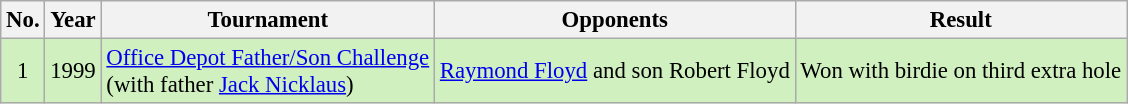<table class="wikitable" style="font-size:95%;">
<tr>
<th>No.</th>
<th>Year</th>
<th>Tournament</th>
<th>Opponents</th>
<th>Result</th>
</tr>
<tr style="background:#D0F0C0;">
<td align=center>1</td>
<td>1999</td>
<td><a href='#'>Office Depot Father/Son Challenge</a><br>(with father <a href='#'>Jack Nicklaus</a>)</td>
<td> <a href='#'>Raymond Floyd</a> and son Robert Floyd</td>
<td>Won with birdie on third extra hole</td>
</tr>
</table>
